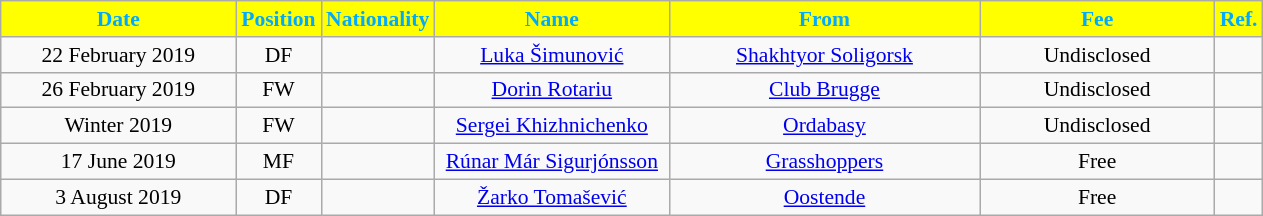<table class="wikitable"  style="text-align:center; font-size:90%; ">
<tr>
<th style="background:#ffff00; color:#00AAFF; width:150px;">Date</th>
<th style="background:#ffff00; color:#00AAFF; width:50px;">Position</th>
<th style="background:#ffff00; color:#00AAFF; width:50px;">Nationality</th>
<th style="background:#ffff00; color:#00AAFF; width:150px;">Name</th>
<th style="background:#ffff00; color:#00AAFF; width:200px;">From</th>
<th style="background:#ffff00; color:#00AAFF; width:150px;">Fee</th>
<th style="background:#ffff00; color:#00AAFF; width:25px;">Ref.</th>
</tr>
<tr>
<td>22 February 2019</td>
<td>DF</td>
<td></td>
<td><a href='#'>Luka Šimunović</a></td>
<td><a href='#'>Shakhtyor Soligorsk</a></td>
<td>Undisclosed</td>
<td></td>
</tr>
<tr>
<td>26 February 2019</td>
<td>FW</td>
<td></td>
<td><a href='#'>Dorin Rotariu</a></td>
<td><a href='#'>Club Brugge</a></td>
<td>Undisclosed</td>
<td></td>
</tr>
<tr>
<td>Winter 2019</td>
<td>FW</td>
<td></td>
<td><a href='#'>Sergei Khizhnichenko</a></td>
<td><a href='#'>Ordabasy</a></td>
<td>Undisclosed</td>
<td></td>
</tr>
<tr>
<td>17 June 2019</td>
<td>MF</td>
<td></td>
<td><a href='#'>Rúnar Már Sigurjónsson</a></td>
<td><a href='#'>Grasshoppers</a></td>
<td>Free</td>
<td></td>
</tr>
<tr>
<td>3 August 2019</td>
<td>DF</td>
<td></td>
<td><a href='#'>Žarko Tomašević</a></td>
<td><a href='#'>Oostende</a></td>
<td>Free</td>
<td></td>
</tr>
</table>
